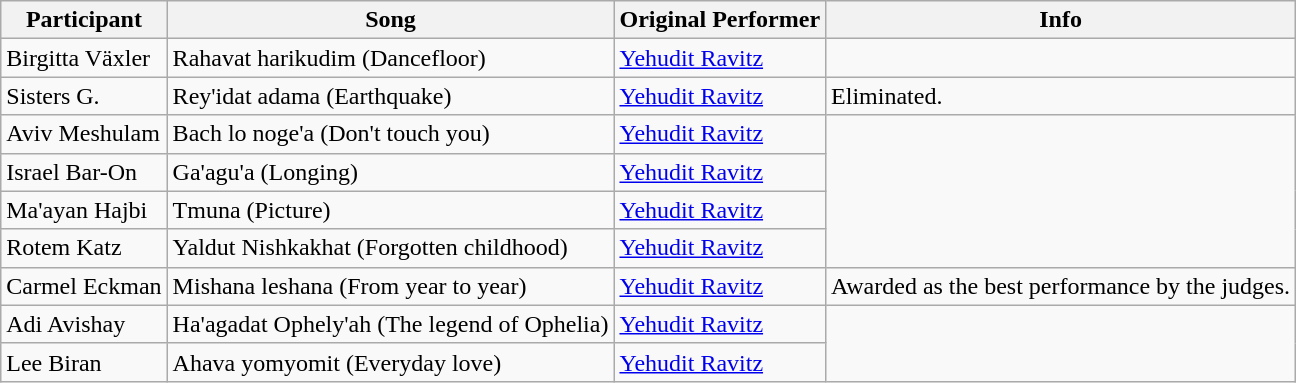<table class="wikitable">
<tr>
<th>Participant</th>
<th>Song</th>
<th>Original Performer</th>
<th>Info</th>
</tr>
<tr>
<td>Birgitta Växler</td>
<td>Rahavat harikudim (Dancefloor)</td>
<td><a href='#'>Yehudit Ravitz</a></td>
</tr>
<tr>
<td>Sisters G.</td>
<td>Rey'idat adama (Earthquake)</td>
<td><a href='#'>Yehudit Ravitz</a></td>
<td>Eliminated.</td>
</tr>
<tr>
<td>Aviv Meshulam</td>
<td>Bach lo noge'a (Don't touch you)</td>
<td><a href='#'>Yehudit Ravitz</a></td>
</tr>
<tr>
<td>Israel Bar-On</td>
<td>Ga'agu'a (Longing)</td>
<td><a href='#'>Yehudit Ravitz</a></td>
</tr>
<tr>
<td>Ma'ayan Hajbi</td>
<td>Tmuna (Picture)</td>
<td><a href='#'>Yehudit Ravitz</a></td>
</tr>
<tr>
<td>Rotem Katz</td>
<td>Yaldut Nishkakhat (Forgotten childhood)</td>
<td><a href='#'>Yehudit Ravitz</a></td>
</tr>
<tr>
<td>Carmel Eckman</td>
<td>Mishana leshana (From year to year)</td>
<td><a href='#'>Yehudit Ravitz</a></td>
<td>Awarded as the best performance by the judges.</td>
</tr>
<tr>
<td>Adi Avishay</td>
<td>Ha'agadat Ophely'ah (The legend of Ophelia)</td>
<td><a href='#'>Yehudit Ravitz</a></td>
</tr>
<tr>
<td>Lee Biran</td>
<td>Ahava yomyomit (Everyday love)</td>
<td><a href='#'>Yehudit Ravitz</a></td>
</tr>
</table>
